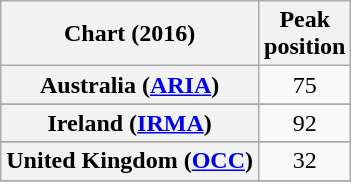<table class="wikitable sortable plainrowheaders" style="text-align:center">
<tr>
<th scope="col">Chart (2016)</th>
<th scope="col">Peak<br>position</th>
</tr>
<tr>
<th scope="row">Australia (<a href='#'>ARIA</a>)</th>
<td>75</td>
</tr>
<tr>
</tr>
<tr>
</tr>
<tr>
</tr>
<tr>
</tr>
<tr>
<th scope="row">Ireland (<a href='#'>IRMA</a>)</th>
<td>92</td>
</tr>
<tr>
</tr>
<tr>
</tr>
<tr>
<th scope="row">United Kingdom (<a href='#'>OCC</a>)</th>
<td>32</td>
</tr>
<tr>
</tr>
</table>
